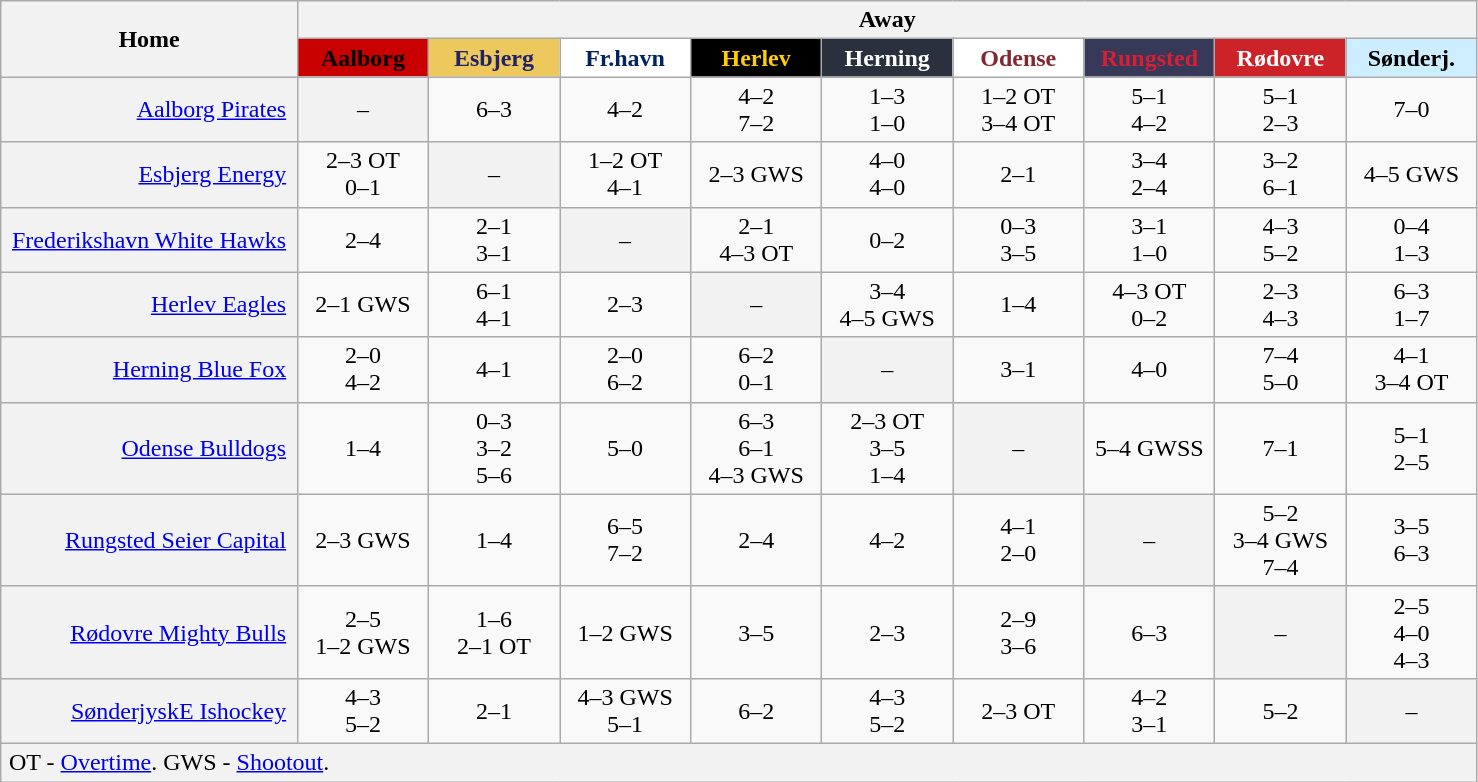<table class="wikitable" style="margin-left:1em; text-align:center;">
<tr>
<th rowspan="2">Home</th>
<th colspan="11">Away</th>
</tr>
<tr>
<th style="width:80px; background:#C90000; color:black;">Aalborg</th>
<th style="width:80px; background:#EDC85D; color:#222266;">Esbjerg</th>
<th style="width:80px; background:white; color:#00245D;">Fr.havn</th>
<th style="width:80px; background:black; color:#FFCF00;">Herlev</th>
<th style="width:80px; background:#2A303E; color:white;">Herning</th>
<th style="width:80px; background:white; color:#832831;">Odense</th>
<th style="width:80px; background:#363958; color:#D81F35;">Rungsted</th>
<th style="width:80px; background:#CD2228; color:white;">Rødovre</th>
<th style="width:80px; background:#CCEEFF; color:black;">Sønderj.</th>
</tr>
<tr>
<td style="text-align:right; padding-left:7px; padding-right:7px; background:#F2F2F2;"><a href='#'>Aalborg Pirates</a></td>
<td style="background:#F2F2F2;">–</td>
<td>6–3</td>
<td>4–2</td>
<td>4–2<br>7–2</td>
<td>1–3<br>1–0</td>
<td>1–2 OT<br>3–4 OT</td>
<td>5–1<br>4–2</td>
<td>5–1<br>2–3</td>
<td>7–0</td>
</tr>
<tr>
<td style="text-align:right; padding-left:7px; padding-right:7px; background:#F2F2F2;"><a href='#'>Esbjerg Energy</a></td>
<td>2–3 OT<br>0–1</td>
<td style="background:#F2F2F2;">–</td>
<td>1–2 OT<br>4–1</td>
<td>2–3 GWS</td>
<td>4–0<br>4–0</td>
<td>2–1</td>
<td>3–4<br>2–4</td>
<td>3–2<br>6–1</td>
<td>4–5 GWS</td>
</tr>
<tr>
<td style="text-align:right; padding-left:7px; padding-right:7px; background:#F2F2F2;"><a href='#'>Frederikshavn White Hawks</a></td>
<td>2–4</td>
<td>2–1<br>3–1</td>
<td style="background:#F2F2F2;">–</td>
<td>2–1<br>4–3 OT</td>
<td>0–2</td>
<td>0–3<br>3–5</td>
<td>3–1<br>1–0</td>
<td>4–3<br>5–2</td>
<td>0–4<br>1–3</td>
</tr>
<tr>
<td style="text-align:right; padding-left:7px; padding-right:7px; background:#F2F2F2;"><a href='#'>Herlev Eagles</a></td>
<td>2–1 GWS</td>
<td>6–1<br>4–1</td>
<td>2–3</td>
<td style="background:#F2F2F2;">–</td>
<td>3–4<br>4–5 GWS</td>
<td>1–4</td>
<td>4–3 OT<br>0–2</td>
<td>2–3<br>4–3</td>
<td>6–3<br>1–7</td>
</tr>
<tr>
<td style="text-align:right; padding-left:7px; padding-right:7px; background:#F2F2F2;"><a href='#'>Herning Blue Fox</a></td>
<td>2–0<br>4–2</td>
<td>4–1</td>
<td>2–0<br>6–2</td>
<td>6–2<br>0–1</td>
<td style="background:#F2F2F2;">–</td>
<td>3–1</td>
<td>4–0</td>
<td>7–4<br>5–0</td>
<td>4–1<br>3–4 OT</td>
</tr>
<tr>
<td style="text-align:right; padding-left:7px; padding-right:7px; background:#F2F2F2;"><a href='#'>Odense Bulldogs</a></td>
<td>1–4</td>
<td>0–3<br>3–2<br>5–6</td>
<td>5–0</td>
<td>6–3<br>6–1<br>4–3 GWS</td>
<td>2–3 OT<br>3–5<br>1–4</td>
<td style="background:#F2F2F2;">–</td>
<td>5–4 GWSS</td>
<td>7–1</td>
<td>5–1<br>2–5</td>
</tr>
<tr>
<td style="text-align:right; padding-left:7px; padding-right:7px; background:#F2F2F2;"><a href='#'>Rungsted Seier Capital</a></td>
<td>2–3 GWS</td>
<td>1–4</td>
<td>6–5<br>7–2</td>
<td>2–4</td>
<td>4–2</td>
<td>4–1<br>2–0</td>
<td style="background:#F2F2F2;">–</td>
<td>5–2<br>3–4 GWS<br>7–4</td>
<td>3–5<br>6–3</td>
</tr>
<tr>
<td style="text-align:right; padding-left:7px; padding-right:7px; background:#F2F2F2;"><a href='#'>Rødovre Mighty Bulls</a></td>
<td>2–5<br>1–2 GWS</td>
<td>1–6<br>2–1 OT</td>
<td>1–2 GWS</td>
<td>3–5</td>
<td>2–3</td>
<td>2–9<br>3–6</td>
<td>6–3</td>
<td style="background:#F2F2F2;">–</td>
<td>2–5<br>4–0<br>4–3</td>
</tr>
<tr>
<td style="text-align:right; padding-left:7px; padding-right:7px; background:#F2F2F2;"><a href='#'>SønderjyskE Ishockey</a></td>
<td>4–3<br>5–2</td>
<td>2–1</td>
<td>4–3 GWS<br>5–1</td>
<td>6–2</td>
<td>4–3<br>5–2</td>
<td>2–3 OT</td>
<td>4–2<br>3–1</td>
<td>5–2</td>
<td style="background:#F2F2F2;">–</td>
</tr>
<tr>
<td colspan="11" style="text-align:left; padding-left:5px; background:#F2F2F2;">OT - <a href='#'>Overtime</a>. GWS - <a href='#'>Shootout</a>.</td>
</tr>
</table>
